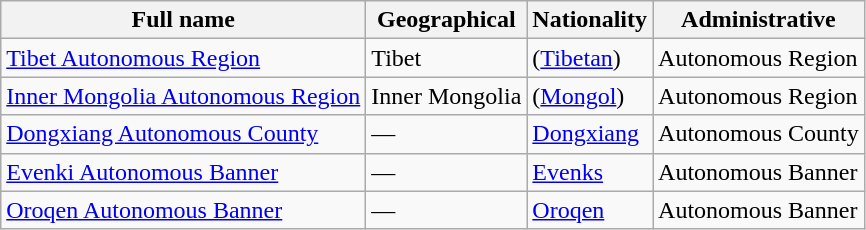<table class="wikitable">
<tr>
<th>Full name</th>
<th>Geographical</th>
<th>Nationality</th>
<th>Administrative</th>
</tr>
<tr>
<td><a href='#'>Tibet Autonomous Region</a></td>
<td>Tibet</td>
<td>(<a href='#'>Tibetan</a>)</td>
<td>Autonomous Region</td>
</tr>
<tr>
<td><a href='#'>Inner Mongolia Autonomous Region</a></td>
<td>Inner Mongolia</td>
<td>(<a href='#'>Mongol</a>)</td>
<td>Autonomous Region</td>
</tr>
<tr>
<td><a href='#'>Dongxiang Autonomous County</a></td>
<td>—</td>
<td><a href='#'>Dongxiang</a></td>
<td>Autonomous County</td>
</tr>
<tr>
<td><a href='#'>Evenki Autonomous Banner</a></td>
<td>—</td>
<td><a href='#'>Evenks</a></td>
<td>Autonomous Banner</td>
</tr>
<tr>
<td><a href='#'>Oroqen Autonomous Banner</a></td>
<td>—</td>
<td><a href='#'>Oroqen</a></td>
<td>Autonomous Banner</td>
</tr>
</table>
